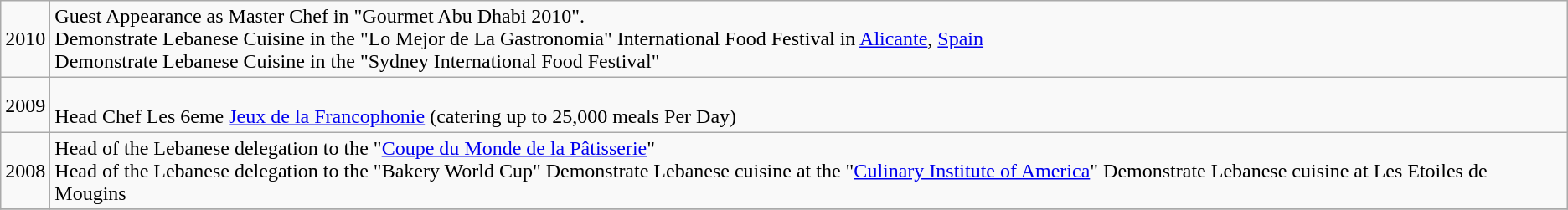<table class="wikitable">
<tr>
<td>2010</td>
<td>Guest Appearance as Master Chef in "Gourmet Abu Dhabi 2010".<br>Demonstrate Lebanese Cuisine in the "Lo Mejor de La Gastronomia" International Food Festival in <a href='#'>Alicante</a>, <a href='#'>Spain</a><br>
Demonstrate Lebanese Cuisine in the "Sydney International Food Festival"</td>
</tr>
<tr>
<td>2009</td>
<td><br>Head Chef Les 6eme <a href='#'>Jeux de la Francophonie</a> (catering up to 25,000 meals Per Day)</td>
</tr>
<tr>
<td>2008</td>
<td>Head of the Lebanese delegation to the "<a href='#'>Coupe du Monde de la Pâtisserie</a>"<br>Head of the Lebanese delegation to the "Bakery World Cup"
Demonstrate Lebanese cuisine at the "<a href='#'>Culinary Institute of America</a>"
Demonstrate Lebanese cuisine at Les Etoiles de Mougins</td>
</tr>
<tr>
</tr>
</table>
